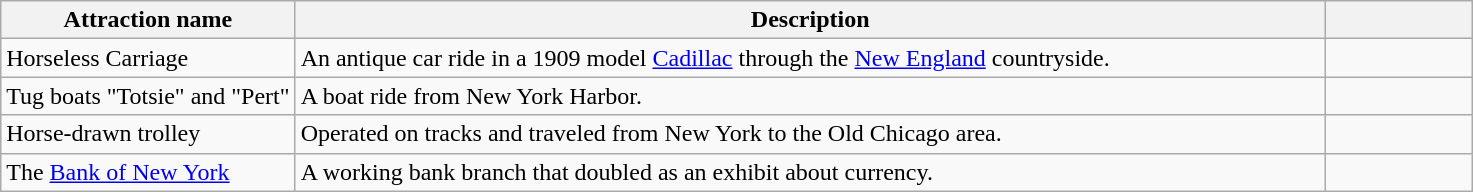<table class="wikitable">
<tr>
<th width=20%>Attraction name</th>
<th width=70%>Description</th>
<th width=10%></th>
</tr>
<tr>
<td>Horseless Carriage</td>
<td>An antique car ride in a 1909 model <a href='#'>Cadillac</a> through the <a href='#'>New England</a> countryside.</td>
<td></td>
</tr>
<tr>
<td>Tug boats "Totsie" and "Pert"</td>
<td>A boat ride from New York Harbor.</td>
<td></td>
</tr>
<tr>
<td>Horse-drawn trolley</td>
<td>Operated on tracks and traveled from New York to the Old Chicago area.</td>
<td></td>
</tr>
<tr>
<td>The <a href='#'>Bank of New York</a></td>
<td>A working bank branch that doubled as an exhibit about currency.</td>
<td></td>
</tr>
</table>
